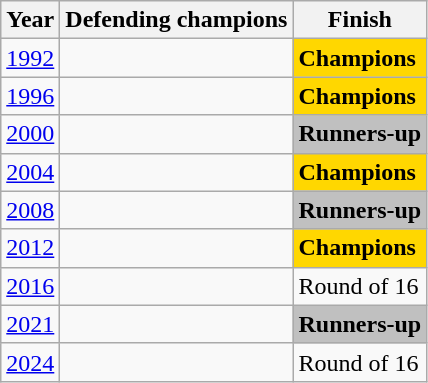<table class="wikitable">
<tr>
<th>Year</th>
<th>Defending champions</th>
<th>Finish</th>
</tr>
<tr>
<td><a href='#'>1992</a></td>
<td></td>
<td bgcolor="Gold"><strong>Champions</strong></td>
</tr>
<tr>
<td><a href='#'>1996</a></td>
<td></td>
<td bgcolor="Gold"><strong>Champions</strong></td>
</tr>
<tr>
<td><a href='#'>2000</a></td>
<td></td>
<td bgcolor="Silver"><strong>Runners-up</strong></td>
</tr>
<tr>
<td><a href='#'>2004</a></td>
<td></td>
<td bgcolor="Gold"><strong>Champions</strong></td>
</tr>
<tr>
<td><a href='#'>2008</a></td>
<td></td>
<td bgcolor="Silver"><strong>Runners-up</strong></td>
</tr>
<tr>
<td><a href='#'>2012</a></td>
<td></td>
<td bgcolor="Gold"><strong>Champions</strong></td>
</tr>
<tr>
<td><a href='#'>2016</a></td>
<td></td>
<td>Round of 16</td>
</tr>
<tr>
<td><a href='#'>2021</a></td>
<td></td>
<td bgcolor="Silver"><strong>Runners-up</strong></td>
</tr>
<tr>
<td><a href='#'>2024</a></td>
<td></td>
<td>Round of 16</td>
</tr>
</table>
